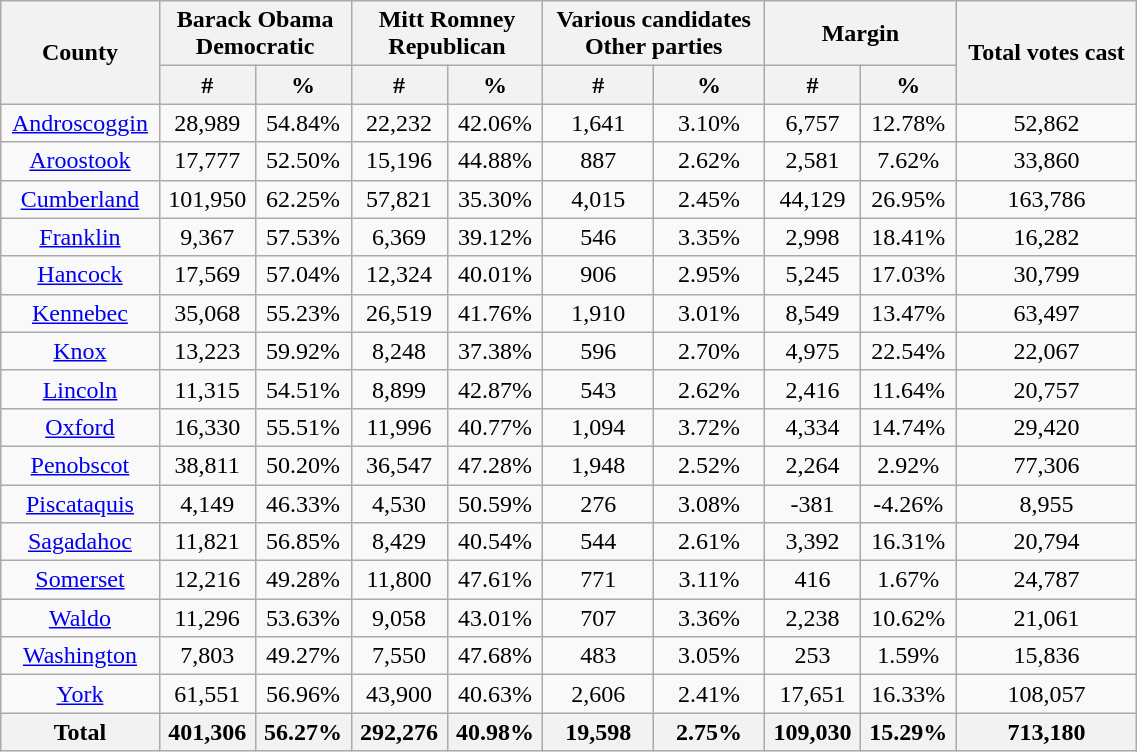<table width="60%"  class="wikitable sortable" style="text-align:center">
<tr>
<th style="text-align:center;" rowspan="2">County</th>
<th style="text-align:center;" colspan="2">Barack Obama<br>Democratic</th>
<th style="text-align:center;" colspan="2">Mitt Romney<br>Republican</th>
<th style="text-align:center;" colspan="2">Various candidates<br>Other parties</th>
<th style="text-align:center;" colspan="2">Margin</th>
<th style="text-align:center;" rowspan="2">Total votes cast</th>
</tr>
<tr>
<th style="text-align:center;" data-sort-type="number">#</th>
<th style="text-align:center;" data-sort-type="number">%</th>
<th style="text-align:center;" data-sort-type="number">#</th>
<th style="text-align:center;" data-sort-type="number">%</th>
<th style="text-align:center;" data-sort-type="number">#</th>
<th style="text-align:center;" data-sort-type="number">%</th>
<th style="text-align:center;" data-sort-type="number">#</th>
<th style="text-align:center;" data-sort-type="number">%</th>
</tr>
<tr style="text-align:center;">
<td><a href='#'>Androscoggin</a></td>
<td>28,989</td>
<td>54.84%</td>
<td>22,232</td>
<td>42.06%</td>
<td>1,641</td>
<td>3.10%</td>
<td>6,757</td>
<td>12.78%</td>
<td>52,862</td>
</tr>
<tr style="text-align:center;">
<td><a href='#'>Aroostook</a></td>
<td>17,777</td>
<td>52.50%</td>
<td>15,196</td>
<td>44.88%</td>
<td>887</td>
<td>2.62%</td>
<td>2,581</td>
<td>7.62%</td>
<td>33,860</td>
</tr>
<tr style="text-align:center;">
<td><a href='#'>Cumberland</a></td>
<td>101,950</td>
<td>62.25%</td>
<td>57,821</td>
<td>35.30%</td>
<td>4,015</td>
<td>2.45%</td>
<td>44,129</td>
<td>26.95%</td>
<td>163,786</td>
</tr>
<tr style="text-align:center;">
<td><a href='#'>Franklin</a></td>
<td>9,367</td>
<td>57.53%</td>
<td>6,369</td>
<td>39.12%</td>
<td>546</td>
<td>3.35%</td>
<td>2,998</td>
<td>18.41%</td>
<td>16,282</td>
</tr>
<tr style="text-align:center;">
<td><a href='#'>Hancock</a></td>
<td>17,569</td>
<td>57.04%</td>
<td>12,324</td>
<td>40.01%</td>
<td>906</td>
<td>2.95%</td>
<td>5,245</td>
<td>17.03%</td>
<td>30,799</td>
</tr>
<tr style="text-align:center;">
<td><a href='#'>Kennebec</a></td>
<td>35,068</td>
<td>55.23%</td>
<td>26,519</td>
<td>41.76%</td>
<td>1,910</td>
<td>3.01%</td>
<td>8,549</td>
<td>13.47%</td>
<td>63,497</td>
</tr>
<tr style="text-align:center;">
<td><a href='#'>Knox</a></td>
<td>13,223</td>
<td>59.92%</td>
<td>8,248</td>
<td>37.38%</td>
<td>596</td>
<td>2.70%</td>
<td>4,975</td>
<td>22.54%</td>
<td>22,067</td>
</tr>
<tr style="text-align:center;">
<td><a href='#'>Lincoln</a></td>
<td>11,315</td>
<td>54.51%</td>
<td>8,899</td>
<td>42.87%</td>
<td>543</td>
<td>2.62%</td>
<td>2,416</td>
<td>11.64%</td>
<td>20,757</td>
</tr>
<tr style="text-align:center;">
<td><a href='#'>Oxford</a></td>
<td>16,330</td>
<td>55.51%</td>
<td>11,996</td>
<td>40.77%</td>
<td>1,094</td>
<td>3.72%</td>
<td>4,334</td>
<td>14.74%</td>
<td>29,420</td>
</tr>
<tr style="text-align:center;">
<td><a href='#'>Penobscot</a></td>
<td>38,811</td>
<td>50.20%</td>
<td>36,547</td>
<td>47.28%</td>
<td>1,948</td>
<td>2.52%</td>
<td>2,264</td>
<td>2.92%</td>
<td>77,306</td>
</tr>
<tr style="text-align:center;">
<td><a href='#'>Piscataquis</a></td>
<td>4,149</td>
<td>46.33%</td>
<td>4,530</td>
<td>50.59%</td>
<td>276</td>
<td>3.08%</td>
<td>-381</td>
<td>-4.26%</td>
<td>8,955</td>
</tr>
<tr style="text-align:center;">
<td><a href='#'>Sagadahoc</a></td>
<td>11,821</td>
<td>56.85%</td>
<td>8,429</td>
<td>40.54%</td>
<td>544</td>
<td>2.61%</td>
<td>3,392</td>
<td>16.31%</td>
<td>20,794</td>
</tr>
<tr style="text-align:center;">
<td><a href='#'>Somerset</a></td>
<td>12,216</td>
<td>49.28%</td>
<td>11,800</td>
<td>47.61%</td>
<td>771</td>
<td>3.11%</td>
<td>416</td>
<td>1.67%</td>
<td>24,787</td>
</tr>
<tr style="text-align:center;">
<td><a href='#'>Waldo</a></td>
<td>11,296</td>
<td>53.63%</td>
<td>9,058</td>
<td>43.01%</td>
<td>707</td>
<td>3.36%</td>
<td>2,238</td>
<td>10.62%</td>
<td>21,061</td>
</tr>
<tr style="text-align:center;">
<td><a href='#'>Washington</a></td>
<td>7,803</td>
<td>49.27%</td>
<td>7,550</td>
<td>47.68%</td>
<td>483</td>
<td>3.05%</td>
<td>253</td>
<td>1.59%</td>
<td>15,836</td>
</tr>
<tr style="text-align:center;">
<td><a href='#'>York</a></td>
<td>61,551</td>
<td>56.96%</td>
<td>43,900</td>
<td>40.63%</td>
<td>2,606</td>
<td>2.41%</td>
<td>17,651</td>
<td>16.33%</td>
<td>108,057</td>
</tr>
<tr>
<th>Total</th>
<th>401,306</th>
<th>56.27%</th>
<th>292,276</th>
<th>40.98%</th>
<th>19,598</th>
<th>2.75%</th>
<th>109,030</th>
<th>15.29%</th>
<th>713,180</th>
</tr>
</table>
